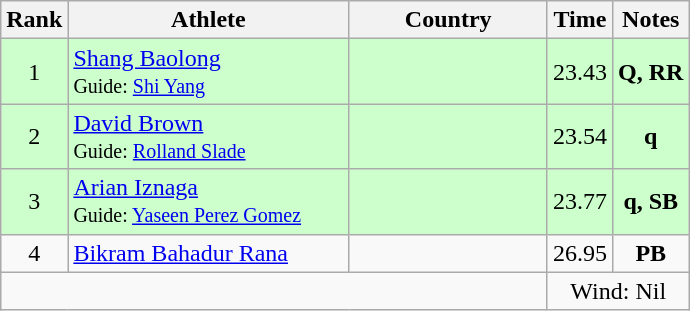<table class="wikitable sortable" style="text-align:center">
<tr>
<th>Rank</th>
<th style="width:180px">Athlete</th>
<th style="width:125px">Country</th>
<th>Time</th>
<th>Notes</th>
</tr>
<tr style="background:#cfc;">
<td>1</td>
<td style="text-align:left;"><a href='#'>Shang Baolong</a><br><small>Guide: <a href='#'>Shi Yang</a></small></td>
<td style="text-align:left;"></td>
<td>23.43</td>
<td><strong>Q, RR</strong></td>
</tr>
<tr style="background:#cfc;">
<td>2</td>
<td style="text-align:left;"><a href='#'>David Brown</a><br><small>Guide: <a href='#'>Rolland Slade</a></small></td>
<td style="text-align:left;"></td>
<td>23.54</td>
<td><strong>q</strong></td>
</tr>
<tr style="background:#cfc;">
<td>3</td>
<td style="text-align:left;"><a href='#'>Arian Iznaga</a><br><small>Guide: <a href='#'>Yaseen Perez Gomez</a></small></td>
<td style="text-align:left;"></td>
<td>23.77</td>
<td><strong>q, SB</strong></td>
</tr>
<tr>
<td>4</td>
<td style="text-align:left;"><a href='#'>Bikram Bahadur Rana</a></td>
<td style="text-align:left;"></td>
<td>26.95</td>
<td><strong>PB</strong></td>
</tr>
<tr class="sortbottom">
<td colspan="3"></td>
<td colspan="2">Wind: Nil</td>
</tr>
</table>
